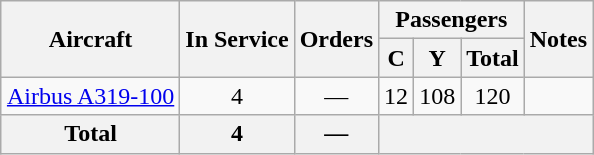<table class="wikitable" style="border-collapse:collapse;text-align:center;margin:auto;">
<tr>
<th rowspan="2">Aircraft</th>
<th rowspan="2">In Service</th>
<th rowspan="2">Orders</th>
<th colspan="3">Passengers</th>
<th rowspan="2">Notes</th>
</tr>
<tr>
<th><abbr>C</abbr></th>
<th><abbr>Y</abbr></th>
<th>Total</th>
</tr>
<tr>
<td><a href='#'>Airbus A319-100</a></td>
<td>4</td>
<td>—</td>
<td>12</td>
<td>108</td>
<td>120</td>
<td></td>
</tr>
<tr>
<th>Total</th>
<th>4</th>
<th>—</th>
<th colspan="4"></th>
</tr>
</table>
